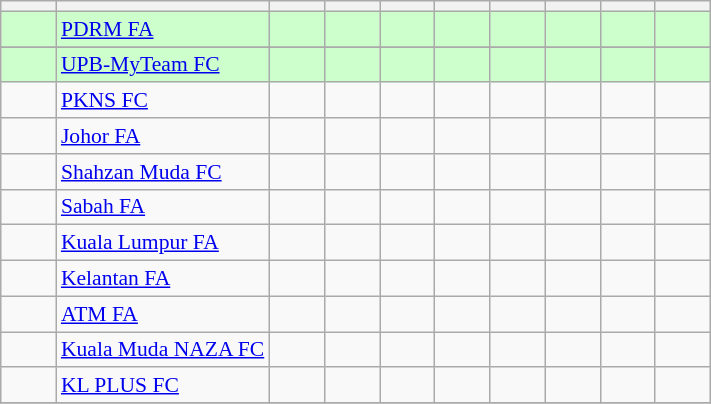<table class="wikitable" style="font-size:90%;">
<tr>
<th width=30></th>
<th></th>
<th width=30></th>
<th width=30></th>
<th width=30></th>
<th width=30></th>
<th width=30></th>
<th width=30></th>
<th width=30></th>
<th width=30></th>
</tr>
<tr bgcolor=#CCFFCC>
<td></td>
<td> <a href='#'>PDRM FA</a></td>
<td></td>
<td></td>
<td></td>
<td></td>
<td></td>
<td></td>
<td></td>
<td></td>
</tr>
<tr>
</tr>
<tr bgcolor=#CCFFCC>
<td></td>
<td> <a href='#'>UPB-MyTeam FC</a></td>
<td></td>
<td></td>
<td></td>
<td></td>
<td></td>
<td></td>
<td></td>
<td></td>
</tr>
<tr>
<td></td>
<td> <a href='#'>PKNS FC</a></td>
<td></td>
<td></td>
<td></td>
<td></td>
<td></td>
<td></td>
<td></td>
<td></td>
</tr>
<tr>
<td></td>
<td> <a href='#'>Johor FA</a></td>
<td></td>
<td></td>
<td></td>
<td></td>
<td></td>
<td></td>
<td></td>
<td></td>
</tr>
<tr>
<td></td>
<td> <a href='#'>Shahzan Muda FC</a></td>
<td></td>
<td></td>
<td></td>
<td></td>
<td></td>
<td></td>
<td></td>
<td></td>
</tr>
<tr>
<td></td>
<td> <a href='#'>Sabah FA</a></td>
<td></td>
<td></td>
<td></td>
<td></td>
<td></td>
<td></td>
<td></td>
<td></td>
</tr>
<tr>
<td></td>
<td> <a href='#'>Kuala Lumpur FA</a></td>
<td></td>
<td></td>
<td></td>
<td></td>
<td></td>
<td></td>
<td></td>
<td></td>
</tr>
<tr>
<td></td>
<td> <a href='#'>Kelantan FA</a></td>
<td></td>
<td></td>
<td></td>
<td></td>
<td></td>
<td></td>
<td></td>
<td></td>
</tr>
<tr>
<td></td>
<td> <a href='#'>ATM FA</a></td>
<td></td>
<td></td>
<td></td>
<td></td>
<td></td>
<td></td>
<td></td>
<td></td>
</tr>
<tr>
<td></td>
<td> <a href='#'>Kuala Muda NAZA FC</a></td>
<td></td>
<td></td>
<td></td>
<td></td>
<td></td>
<td></td>
<td></td>
<td></td>
</tr>
<tr>
<td></td>
<td> <a href='#'>KL PLUS FC</a></td>
<td></td>
<td></td>
<td></td>
<td></td>
<td></td>
<td></td>
<td></td>
<td></td>
</tr>
<tr>
</tr>
</table>
